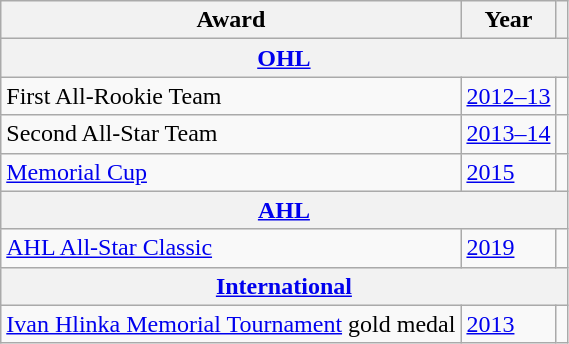<table class="wikitable">
<tr>
<th>Award</th>
<th>Year</th>
<th></th>
</tr>
<tr>
<th colspan="3"><a href='#'>OHL</a></th>
</tr>
<tr>
<td>First All-Rookie Team</td>
<td><a href='#'>2012–13</a></td>
<td></td>
</tr>
<tr>
<td>Second All-Star Team</td>
<td><a href='#'>2013–14</a></td>
<td></td>
</tr>
<tr>
<td><a href='#'>Memorial Cup</a></td>
<td><a href='#'>2015</a></td>
<td></td>
</tr>
<tr>
<th colspan="3"><a href='#'>AHL</a></th>
</tr>
<tr>
<td><a href='#'>AHL All-Star Classic</a></td>
<td><a href='#'>2019</a></td>
<td></td>
</tr>
<tr>
<th colspan="3"><a href='#'>International</a></th>
</tr>
<tr>
<td><a href='#'>Ivan Hlinka Memorial Tournament</a> gold medal</td>
<td><a href='#'>2013</a></td>
<td></td>
</tr>
</table>
